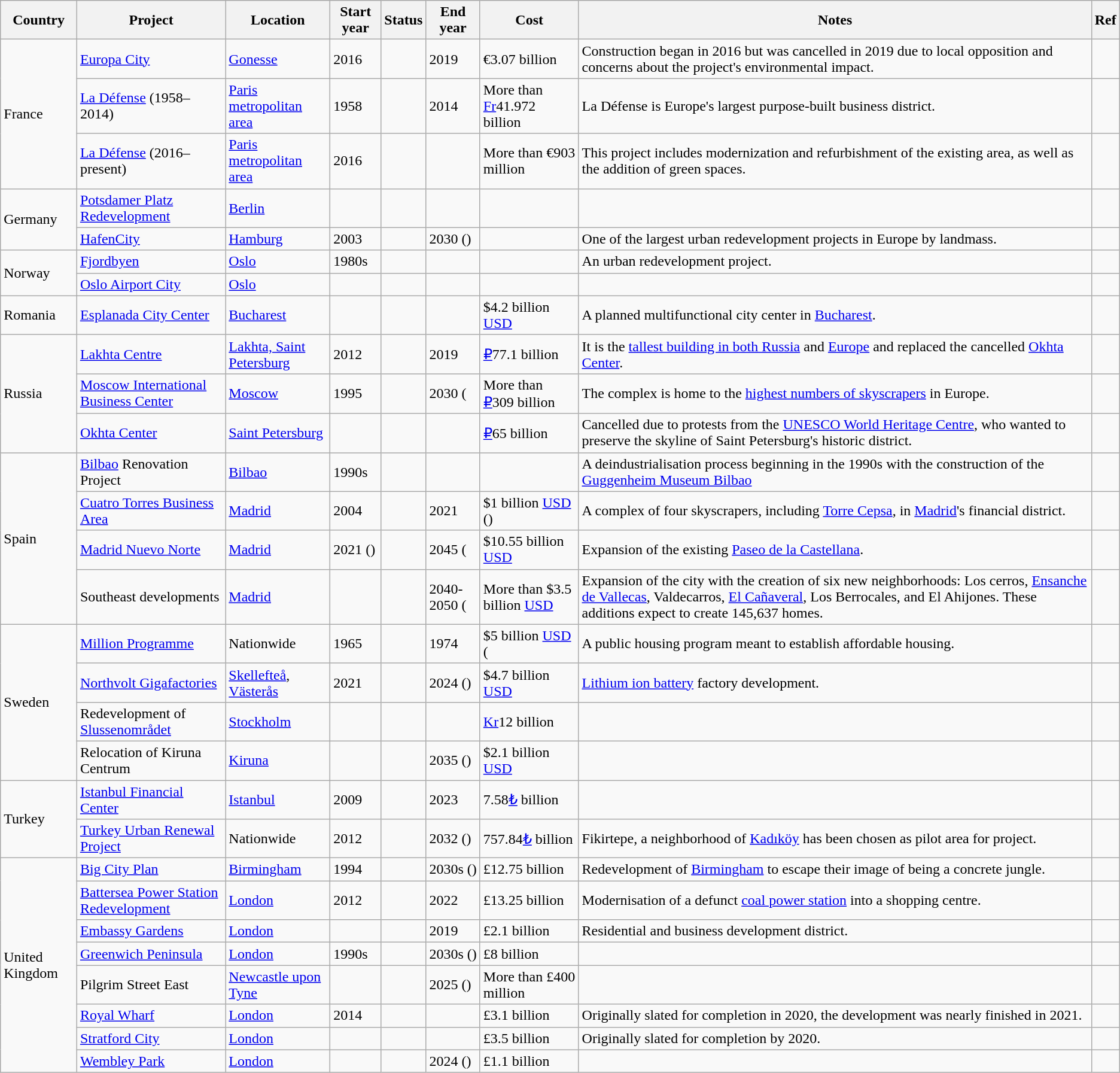<table class="wikitable sortable">
<tr>
<th>Country</th>
<th>Project</th>
<th>Location</th>
<th>Start year</th>
<th>Status</th>
<th>End year</th>
<th>Cost</th>
<th class="unsortable">Notes</th>
<th class="unsortable">Ref</th>
</tr>
<tr>
<td rowspan="3">France</td>
<td><a href='#'>Europa City</a></td>
<td><a href='#'>Gonesse</a></td>
<td>2016</td>
<td></td>
<td>2019</td>
<td>€3.07 billion</td>
<td>Construction began in 2016 but was cancelled in 2019 due to local opposition and concerns about the project's environmental impact.</td>
<td></td>
</tr>
<tr>
<td><a href='#'>La Défense</a> (1958–2014)</td>
<td><a href='#'>Paris metropolitan area</a></td>
<td>1958</td>
<td></td>
<td>2014</td>
<td>More than <a href='#'>Fr</a>41.972 billion</td>
<td>La Défense is Europe's largest purpose-built business district.</td>
<td></td>
</tr>
<tr>
<td><a href='#'>La Défense</a> (2016–present)</td>
<td><a href='#'>Paris metropolitan area</a></td>
<td>2016</td>
<td></td>
<td></td>
<td>More than €903 million</td>
<td>This project includes modernization and refurbishment of the existing area, as well as the addition of green spaces.</td>
<td></td>
</tr>
<tr>
<td rowspan="2">Germany</td>
<td><a href='#'>Potsdamer Platz Redevelopment</a></td>
<td><a href='#'>Berlin</a></td>
<td></td>
<td></td>
<td></td>
<td></td>
<td></td>
<td></td>
</tr>
<tr>
<td><a href='#'>HafenCity</a></td>
<td><a href='#'>Hamburg</a></td>
<td>2003</td>
<td></td>
<td>2030 ()</td>
<td></td>
<td>One of the largest urban redevelopment projects in Europe by landmass.</td>
<td></td>
</tr>
<tr>
<td rowspan="2">Norway</td>
<td><a href='#'>Fjordbyen</a></td>
<td><a href='#'>Oslo</a></td>
<td>1980s</td>
<td></td>
<td></td>
<td></td>
<td>An urban redevelopment project.</td>
<td></td>
</tr>
<tr>
<td><a href='#'>Oslo Airport City</a></td>
<td><a href='#'>Oslo</a></td>
<td></td>
<td></td>
<td></td>
<td></td>
<td></td>
<td></td>
</tr>
<tr>
<td>Romania</td>
<td><a href='#'>Esplanada City Center</a></td>
<td><a href='#'>Bucharest</a></td>
<td></td>
<td></td>
<td></td>
<td>$4.2 billion <a href='#'>USD</a></td>
<td>A planned multifunctional city center in <a href='#'>Bucharest</a>.</td>
<td></td>
</tr>
<tr>
<td rowspan="3">Russia</td>
<td><a href='#'>Lakhta Centre</a></td>
<td><a href='#'>Lakhta, Saint Petersburg</a></td>
<td>2012</td>
<td></td>
<td>2019</td>
<td><a href='#'>₽</a>77.1 billion</td>
<td>It is the <a href='#'>tallest building in both Russia</a> and <a href='#'>Europe</a> and replaced the cancelled <a href='#'>Okhta Center</a>.</td>
<td></td>
</tr>
<tr>
<td><a href='#'>Moscow International Business Center</a></td>
<td><a href='#'>Moscow</a></td>
<td>1995</td>
<td></td>
<td>2030 (</td>
<td>More than <a href='#'>₽</a>309 billion</td>
<td>The complex is home to the <a href='#'>highest numbers of skyscrapers</a> in Europe.</td>
<td></td>
</tr>
<tr>
<td><a href='#'>Okhta Center</a></td>
<td><a href='#'>Saint Petersburg</a></td>
<td></td>
<td></td>
<td></td>
<td><a href='#'>₽</a>65 billion</td>
<td>Cancelled due to protests from the <a href='#'>UNESCO World Heritage Centre</a>, who wanted to preserve the skyline of Saint Petersburg's historic district.</td>
<td></td>
</tr>
<tr>
<td rowspan="4">Spain</td>
<td><a href='#'>Bilbao</a> Renovation Project</td>
<td><a href='#'>Bilbao</a></td>
<td>1990s</td>
<td></td>
<td></td>
<td></td>
<td>A deindustrialisation process beginning in the 1990s with the construction of the <a href='#'>Guggenheim Museum Bilbao</a></td>
<td></td>
</tr>
<tr>
<td><a href='#'>Cuatro Torres Business Area</a></td>
<td><a href='#'>Madrid</a></td>
<td>2004</td>
<td></td>
<td>2021</td>
<td>$1 billion <a href='#'>USD</a> ()</td>
<td>A complex of four skyscrapers, including <a href='#'>Torre Cepsa</a>, in <a href='#'>Madrid</a>'s financial district.</td>
<td></td>
</tr>
<tr>
<td><a href='#'>Madrid Nuevo Norte</a></td>
<td><a href='#'>Madrid</a></td>
<td>2021 ()</td>
<td></td>
<td>2045 (</td>
<td>$10.55 billion <a href='#'>USD</a></td>
<td>Expansion of the existing <a href='#'>Paseo de la Castellana</a>.</td>
<td></td>
</tr>
<tr>
<td>Southeast developments</td>
<td><a href='#'>Madrid</a></td>
<td></td>
<td></td>
<td>2040-2050 (</td>
<td>More than $3.5 billion <a href='#'>USD</a></td>
<td>Expansion of the city with the creation of six new neighborhoods: Los cerros, <a href='#'>Ensanche de Vallecas</a>, Valdecarros, <a href='#'>El Cañaveral</a>, Los Berrocales, and El Ahijones. These additions expect to create 145,637 homes.</td>
<td></td>
</tr>
<tr>
<td rowspan="4">Sweden</td>
<td><a href='#'>Million Programme</a></td>
<td>Nationwide</td>
<td>1965</td>
<td></td>
<td>1974</td>
<td>$5 billion <a href='#'>USD</a> (</td>
<td>A public housing program meant to establish affordable housing.</td>
<td></td>
</tr>
<tr>
<td><a href='#'>Northvolt Gigafactories</a></td>
<td><a href='#'>Skellefteå</a>, <a href='#'>Västerås</a></td>
<td>2021</td>
<td></td>
<td>2024 ()</td>
<td>$4.7 billion <a href='#'>USD</a></td>
<td><a href='#'>Lithium ion battery</a> factory development.</td>
<td></td>
</tr>
<tr>
<td>Redevelopment of <a href='#'>Slussenområdet</a></td>
<td><a href='#'>Stockholm</a></td>
<td></td>
<td></td>
<td></td>
<td><a href='#'>Kr</a>12 billion</td>
<td></td>
<td></td>
</tr>
<tr>
<td>Relocation of Kiruna Centrum</td>
<td><a href='#'>Kiruna</a></td>
<td></td>
<td></td>
<td>2035 ()</td>
<td>$2.1 billion <a href='#'>USD</a></td>
<td></td>
<td></td>
</tr>
<tr>
<td rowspan="2">Turkey</td>
<td><a href='#'>Istanbul Financial Center</a></td>
<td><a href='#'>Istanbul</a></td>
<td>2009</td>
<td></td>
<td>2023</td>
<td>7.58<a href='#'>₺</a> billion</td>
<td></td>
<td></td>
</tr>
<tr>
<td><a href='#'>Turkey Urban Renewal Project</a></td>
<td>Nationwide</td>
<td>2012</td>
<td></td>
<td>2032 ()</td>
<td>757.84<a href='#'>₺</a> billion</td>
<td>Fikirtepe, a neighborhood of <a href='#'>Kadıköy</a> has been chosen as pilot area for project.</td>
<td><br></td>
</tr>
<tr>
<td rowspan="8">United Kingdom</td>
<td><a href='#'>Big City Plan</a></td>
<td><a href='#'>Birmingham</a></td>
<td>1994</td>
<td></td>
<td>2030s ()</td>
<td>£12.75 billion</td>
<td>Redevelopment of <a href='#'>Birmingham</a> to escape their image of being a concrete jungle.</td>
<td></td>
</tr>
<tr>
<td><a href='#'>Battersea Power Station Redevelopment</a></td>
<td><a href='#'>London</a></td>
<td>2012</td>
<td></td>
<td>2022</td>
<td>£13.25 billion</td>
<td>Modernisation of a defunct <a href='#'>coal power station</a> into a shopping centre.</td>
<td></td>
</tr>
<tr>
<td><a href='#'>Embassy Gardens</a></td>
<td><a href='#'>London</a></td>
<td></td>
<td></td>
<td>2019</td>
<td>£2.1 billion</td>
<td>Residential and business development district.</td>
<td></td>
</tr>
<tr>
<td><a href='#'>Greenwich Peninsula</a></td>
<td><a href='#'>London</a></td>
<td>1990s</td>
<td></td>
<td>2030s ()</td>
<td>£8 billion</td>
<td></td>
<td></td>
</tr>
<tr>
<td>Pilgrim Street East</td>
<td><a href='#'>Newcastle upon Tyne</a></td>
<td></td>
<td></td>
<td>2025 ()</td>
<td>More than £400 million</td>
<td></td>
<td></td>
</tr>
<tr>
<td><a href='#'>Royal Wharf</a></td>
<td><a href='#'>London</a></td>
<td>2014</td>
<td></td>
<td></td>
<td>£3.1 billion</td>
<td>Originally slated for completion in 2020, the development was nearly finished in 2021.</td>
<td></td>
</tr>
<tr>
<td><a href='#'>Stratford City</a></td>
<td><a href='#'>London</a></td>
<td></td>
<td></td>
<td></td>
<td>£3.5 billion</td>
<td>Originally slated for completion by 2020.</td>
<td></td>
</tr>
<tr>
<td><a href='#'>Wembley Park</a></td>
<td><a href='#'>London</a></td>
<td></td>
<td></td>
<td>2024 ()</td>
<td>£1.1 billion</td>
<td></td>
<td></td>
</tr>
</table>
